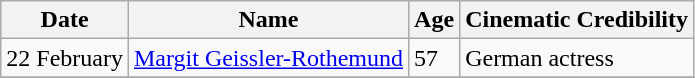<table class="wikitable">
<tr ">
<th>Date</th>
<th>Name</th>
<th>Age</th>
<th>Cinematic Credibility</th>
</tr>
<tr>
<td>22 February</td>
<td><a href='#'>Margit Geissler-Rothemund</a></td>
<td>57</td>
<td>German actress</td>
</tr>
<tr>
</tr>
</table>
